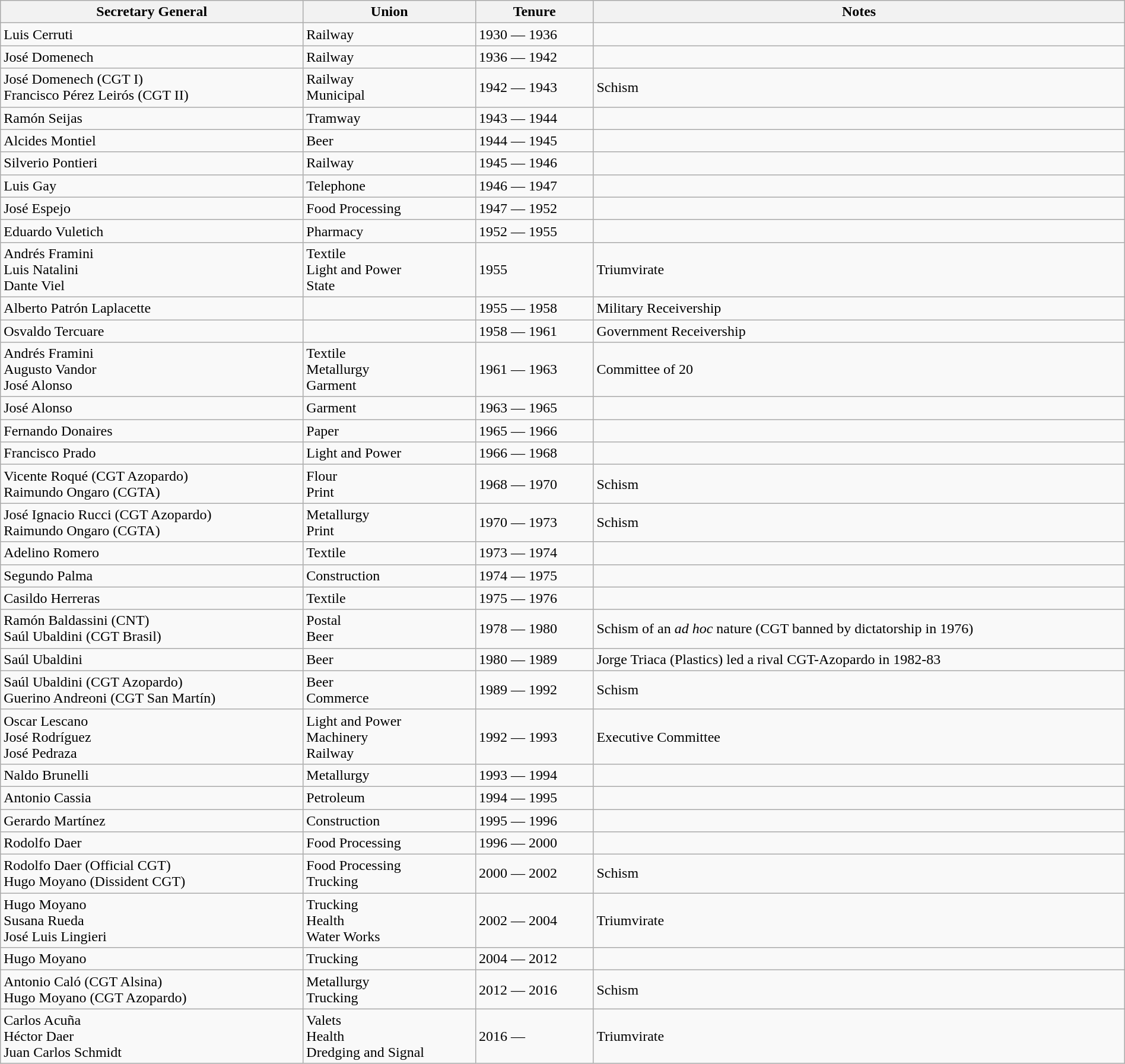<table class="wikitable" width=100%|>
<tr>
<th>Secretary General</th>
<th>Union</th>
<th>Tenure</th>
<th>Notes</th>
</tr>
<tr>
<td>Luis Cerruti</td>
<td>Railway</td>
<td>1930 — 1936</td>
<td></td>
</tr>
<tr>
<td>José Domenech</td>
<td>Railway</td>
<td>1936 — 1942</td>
<td></td>
</tr>
<tr>
<td>José Domenech (CGT I)<br>Francisco Pérez Leirós (CGT II)</td>
<td>Railway<br>Municipal</td>
<td>1942 — 1943</td>
<td>Schism</td>
</tr>
<tr>
<td>Ramón Seijas</td>
<td>Tramway</td>
<td>1943 — 1944</td>
<td></td>
</tr>
<tr>
<td>Alcides Montiel</td>
<td>Beer</td>
<td>1944 — 1945</td>
<td></td>
</tr>
<tr>
<td>Silverio Pontieri</td>
<td>Railway</td>
<td>1945 — 1946</td>
<td></td>
</tr>
<tr>
<td>Luis Gay</td>
<td>Telephone</td>
<td>1946 — 1947</td>
<td></td>
</tr>
<tr>
<td>José Espejo</td>
<td>Food Processing</td>
<td>1947 — 1952</td>
<td></td>
</tr>
<tr>
<td>Eduardo Vuletich</td>
<td>Pharmacy</td>
<td>1952 — 1955</td>
<td></td>
</tr>
<tr>
<td>Andrés Framini<br>Luis Natalini<br>Dante Viel</td>
<td>Textile<br>Light and Power<br>State</td>
<td>1955</td>
<td>Triumvirate</td>
</tr>
<tr>
<td>Alberto Patrón Laplacette</td>
<td></td>
<td>1955 — 1958</td>
<td>Military Receivership</td>
</tr>
<tr>
<td>Osvaldo Tercuare</td>
<td></td>
<td>1958 — 1961</td>
<td>Government Receivership</td>
</tr>
<tr>
<td>Andrés Framini<br>Augusto Vandor<br>José Alonso</td>
<td>Textile<br>Metallurgy<br>Garment</td>
<td>1961 — 1963</td>
<td>Committee of 20</td>
</tr>
<tr>
<td>José Alonso</td>
<td>Garment</td>
<td>1963 — 1965</td>
<td></td>
</tr>
<tr>
<td>Fernando Donaires</td>
<td>Paper</td>
<td>1965 — 1966</td>
<td></td>
</tr>
<tr>
<td>Francisco Prado</td>
<td>Light and Power</td>
<td>1966 — 1968</td>
<td></td>
</tr>
<tr>
<td>Vicente Roqué (CGT Azopardo)<br>Raimundo Ongaro (CGTA)</td>
<td>Flour<br>Print</td>
<td>1968 — 1970</td>
<td>Schism</td>
</tr>
<tr>
<td>José Ignacio Rucci (CGT Azopardo)<br>Raimundo Ongaro (CGTA)</td>
<td>Metallurgy<br>Print</td>
<td>1970 — 1973</td>
<td>Schism</td>
</tr>
<tr>
<td>Adelino Romero</td>
<td>Textile</td>
<td>1973 — 1974</td>
<td></td>
</tr>
<tr>
<td>Segundo Palma</td>
<td>Construction</td>
<td>1974 — 1975</td>
<td></td>
</tr>
<tr>
<td>Casildo Herreras</td>
<td>Textile</td>
<td>1975 — 1976</td>
<td></td>
</tr>
<tr>
<td>Ramón Baldassini (CNT)<br>Saúl Ubaldini (CGT Brasil)</td>
<td>Postal<br>Beer</td>
<td>1978 — 1980</td>
<td>Schism of an <em>ad hoc</em> nature (CGT banned by dictatorship in 1976)</td>
</tr>
<tr>
<td>Saúl Ubaldini</td>
<td>Beer</td>
<td>1980 — 1989</td>
<td>Jorge Triaca (Plastics) led a rival CGT-Azopardo in 1982-83</td>
</tr>
<tr>
<td>Saúl Ubaldini (CGT Azopardo)<br>Guerino Andreoni (CGT San Martín)</td>
<td>Beer<br>Commerce</td>
<td>1989 — 1992</td>
<td>Schism</td>
</tr>
<tr>
<td>Oscar Lescano<br>José Rodríguez<br>José Pedraza</td>
<td>Light and Power<br>Machinery<br>Railway</td>
<td>1992 — 1993</td>
<td>Executive Committee</td>
</tr>
<tr>
<td>Naldo Brunelli</td>
<td>Metallurgy</td>
<td>1993 — 1994</td>
<td></td>
</tr>
<tr>
<td>Antonio Cassia</td>
<td>Petroleum</td>
<td>1994 — 1995</td>
<td></td>
</tr>
<tr>
<td>Gerardo Martínez</td>
<td>Construction</td>
<td>1995 — 1996</td>
<td></td>
</tr>
<tr>
<td>Rodolfo Daer</td>
<td>Food Processing</td>
<td>1996 — 2000</td>
<td></td>
</tr>
<tr>
<td>Rodolfo Daer (Official CGT)<br>Hugo Moyano (Dissident CGT)</td>
<td>Food Processing<br>Trucking</td>
<td>2000 — 2002</td>
<td>Schism</td>
</tr>
<tr>
<td>Hugo Moyano<br>Susana Rueda<br>José Luis Lingieri</td>
<td>Trucking<br>Health<br>Water Works</td>
<td>2002 — 2004</td>
<td>Triumvirate</td>
</tr>
<tr>
<td>Hugo Moyano</td>
<td>Trucking</td>
<td>2004 — 2012</td>
<td></td>
</tr>
<tr>
<td>Antonio Caló (CGT Alsina)<br>Hugo Moyano (CGT Azopardo)</td>
<td>Metallurgy<br>Trucking</td>
<td>2012 — 2016</td>
<td>Schism</td>
</tr>
<tr>
<td>Carlos Acuña<br>Héctor Daer<br>Juan Carlos Schmidt</td>
<td>Valets<br>Health<br>Dredging and Signal</td>
<td>2016 —</td>
<td>Triumvirate</td>
</tr>
</table>
